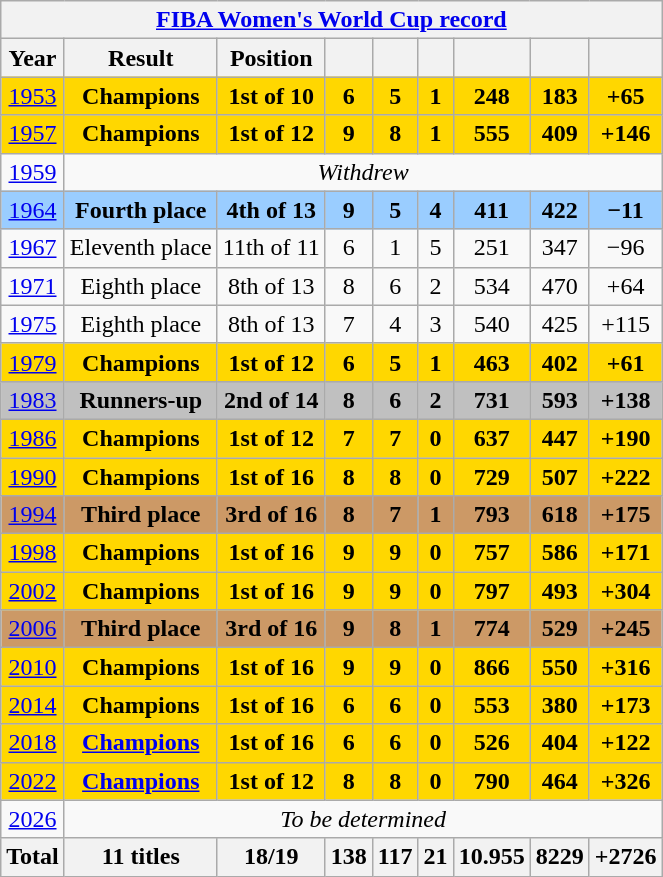<table class="wikitable" style="text-align: center;">
<tr>
<th colspan=9><a href='#'>FIBA Women's World Cup record</a></th>
</tr>
<tr>
<th>Year</th>
<th>Result</th>
<th>Position</th>
<th></th>
<th></th>
<th></th>
<th></th>
<th></th>
<th></th>
</tr>
<tr style="background:gold">
<td> <a href='#'>1953</a></td>
<td><strong>Champions</strong></td>
<td><strong>1st of 10</strong></td>
<td><strong>6</strong></td>
<td><strong>5</strong></td>
<td><strong>1</strong></td>
<td><strong>248</strong></td>
<td><strong>183</strong></td>
<td><strong>+65</strong></td>
</tr>
<tr style="background:gold">
<td> <a href='#'>1957</a></td>
<td><strong>Champions</strong></td>
<td><strong>1st of 12</strong></td>
<td><strong>9</strong></td>
<td><strong>8</strong></td>
<td><strong>1</strong></td>
<td><strong>555</strong></td>
<td><strong>409</strong></td>
<td><strong>+146</strong></td>
</tr>
<tr>
<td> <a href='#'>1959</a></td>
<td colspan=8><em>Withdrew</em></td>
</tr>
<tr style="background:#9acdff;">
<td> <a href='#'>1964</a></td>
<td><strong>Fourth place</strong></td>
<td><strong>4th of 13</strong></td>
<td><strong>9</strong></td>
<td><strong>5</strong></td>
<td><strong>4</strong></td>
<td><strong>411</strong></td>
<td><strong>422</strong></td>
<td><strong>−11</strong></td>
</tr>
<tr>
<td> <a href='#'>1967</a></td>
<td>Eleventh place</td>
<td>11th of 11</td>
<td>6</td>
<td>1</td>
<td>5</td>
<td>251</td>
<td>347</td>
<td>−96</td>
</tr>
<tr>
<td> <a href='#'>1971</a></td>
<td>Eighth place</td>
<td>8th of 13</td>
<td>8</td>
<td>6</td>
<td>2</td>
<td>534</td>
<td>470</td>
<td>+64</td>
</tr>
<tr>
<td> <a href='#'>1975</a></td>
<td>Eighth place</td>
<td>8th of 13</td>
<td>7</td>
<td>4</td>
<td>3</td>
<td>540</td>
<td>425</td>
<td>+115</td>
</tr>
<tr style="background:gold">
<td> <a href='#'>1979</a></td>
<td><strong>Champions</strong></td>
<td><strong>1st of 12</strong></td>
<td><strong>6</strong></td>
<td><strong>5</strong></td>
<td><strong>1</strong></td>
<td><strong>463</strong></td>
<td><strong>402</strong></td>
<td><strong>+61</strong></td>
</tr>
<tr style="background:silver">
<td> <a href='#'>1983</a></td>
<td><strong>Runners-up</strong></td>
<td><strong>2nd of 14</strong></td>
<td><strong>8</strong></td>
<td><strong>6</strong></td>
<td><strong>2</strong></td>
<td><strong>731</strong></td>
<td><strong>593</strong></td>
<td><strong>+138</strong></td>
</tr>
<tr style="background:gold">
<td> <a href='#'>1986</a></td>
<td><strong>Champions</strong></td>
<td><strong>1st of 12</strong></td>
<td><strong>7</strong></td>
<td><strong>7</strong></td>
<td><strong>0</strong></td>
<td><strong>637</strong></td>
<td><strong>447</strong></td>
<td><strong>+190</strong></td>
</tr>
<tr style="background:gold">
<td> <a href='#'>1990</a></td>
<td><strong>Champions</strong></td>
<td><strong>1st of 16</strong></td>
<td><strong>8</strong></td>
<td><strong>8</strong></td>
<td><strong>0</strong></td>
<td><strong>729</strong></td>
<td><strong>507</strong></td>
<td><strong>+222</strong></td>
</tr>
<tr style="background:#cc9966">
<td> <a href='#'>1994</a></td>
<td><strong>Third place</strong></td>
<td><strong>3rd of 16</strong></td>
<td><strong>8</strong></td>
<td><strong>7</strong></td>
<td><strong>1</strong></td>
<td><strong>793</strong></td>
<td><strong>618</strong></td>
<td><strong>+175</strong></td>
</tr>
<tr style="background:gold">
<td> <a href='#'>1998</a></td>
<td><strong>Champions</strong></td>
<td><strong>1st of 16</strong></td>
<td><strong>9</strong></td>
<td><strong>9</strong></td>
<td><strong>0</strong></td>
<td><strong>757</strong></td>
<td><strong>586</strong></td>
<td><strong>+171</strong></td>
</tr>
<tr style="background:gold">
<td> <a href='#'>2002</a></td>
<td><strong>Champions</strong></td>
<td><strong>1st of 16</strong></td>
<td><strong>9</strong></td>
<td><strong>9</strong></td>
<td><strong>0</strong></td>
<td><strong>797</strong></td>
<td><strong>493</strong></td>
<td><strong>+304</strong></td>
</tr>
<tr style="background:#cc9966">
<td> <a href='#'>2006</a></td>
<td><strong>Third place</strong></td>
<td><strong>3rd of 16</strong></td>
<td><strong>9</strong></td>
<td><strong>8</strong></td>
<td><strong>1</strong></td>
<td><strong>774</strong></td>
<td><strong>529</strong></td>
<td><strong>+245</strong></td>
</tr>
<tr style="background:gold">
<td> <a href='#'>2010</a></td>
<td><strong>Champions</strong></td>
<td><strong>1st of 16</strong></td>
<td><strong>9</strong></td>
<td><strong>9</strong></td>
<td><strong>0</strong></td>
<td><strong>866</strong></td>
<td><strong>550</strong></td>
<td><strong>+316</strong></td>
</tr>
<tr style="background:gold">
<td> <a href='#'>2014</a></td>
<td><strong>Champions</strong></td>
<td><strong>1st of 16</strong></td>
<td><strong>6</strong></td>
<td><strong>6</strong></td>
<td><strong>0</strong></td>
<td><strong>553</strong></td>
<td><strong>380</strong></td>
<td><strong>+173</strong></td>
</tr>
<tr style="background:gold">
<td> <a href='#'>2018</a></td>
<td><strong><a href='#'>Champions</a></strong></td>
<td><strong>1st of 16</strong></td>
<td><strong>6</strong></td>
<td><strong>6</strong></td>
<td><strong>0</strong></td>
<td><strong>526</strong></td>
<td><strong>404</strong></td>
<td><strong>+122</strong></td>
</tr>
<tr style="background:gold">
<td> <a href='#'>2022</a></td>
<td><strong><a href='#'>Champions</a></strong></td>
<td><strong>1st of 12</strong></td>
<td><strong>8</strong></td>
<td><strong>8</strong></td>
<td><strong>0</strong></td>
<td><strong>790</strong></td>
<td><strong>464</strong></td>
<td><strong>+326</strong></td>
</tr>
<tr>
<td> <a href='#'>2026</a></td>
<td colspan=8><em>To be determined</em></td>
</tr>
<tr>
<th>Total</th>
<th>11 titles</th>
<th>18/19</th>
<th>138</th>
<th>117</th>
<th>21</th>
<th>10.955</th>
<th>8229</th>
<th>+2726</th>
</tr>
</table>
